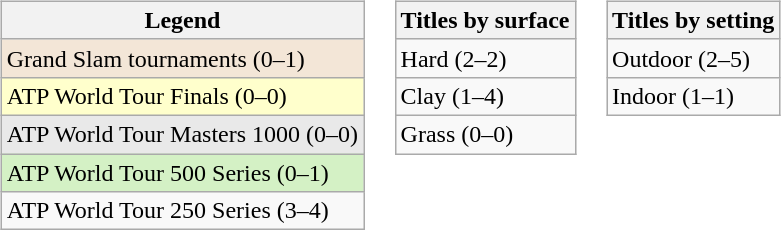<table>
<tr valign="top">
<td><br><table class="wikitable">
<tr>
<th>Legend</th>
</tr>
<tr style="background:#f3e6d7;">
<td>Grand Slam tournaments (0–1)</td>
</tr>
<tr style="background:#ffc;">
<td>ATP World Tour Finals (0–0)</td>
</tr>
<tr style="background:#e9e9e9;">
<td>ATP World Tour Masters 1000 (0–0)</td>
</tr>
<tr style="background:#d4f1c5;">
<td>ATP World Tour 500 Series (0–1)</td>
</tr>
<tr>
<td>ATP World Tour 250 Series (3–4)</td>
</tr>
</table>
</td>
<td><br><table class="wikitable">
<tr>
<th>Titles by surface</th>
</tr>
<tr>
<td>Hard (2–2)</td>
</tr>
<tr>
<td>Clay (1–4)</td>
</tr>
<tr>
<td>Grass (0–0)</td>
</tr>
</table>
</td>
<td><br><table class="wikitable">
<tr>
<th>Titles by setting</th>
</tr>
<tr>
<td>Outdoor (2–5)</td>
</tr>
<tr>
<td>Indoor (1–1)</td>
</tr>
</table>
</td>
</tr>
</table>
